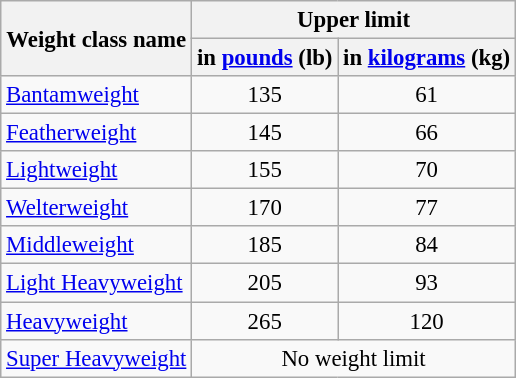<table class="wikitable" style="font-size:95%; text-align:center;">
<tr>
<th rowspan="2">Weight class name</th>
<th colspan="2">Upper limit</th>
</tr>
<tr>
<th>in <a href='#'>pounds</a> (lb)</th>
<th>in <a href='#'>kilograms</a> (kg)</th>
</tr>
<tr>
<td align="left"><a href='#'>Bantamweight</a></td>
<td>135</td>
<td>61</td>
</tr>
<tr>
<td align="left"><a href='#'>Featherweight</a></td>
<td>145</td>
<td>66</td>
</tr>
<tr>
<td align="left"><a href='#'>Lightweight</a></td>
<td>155</td>
<td>70</td>
</tr>
<tr>
<td align="left"><a href='#'>Welterweight</a></td>
<td>170</td>
<td>77</td>
</tr>
<tr>
<td align="left"><a href='#'>Middleweight</a></td>
<td>185</td>
<td>84</td>
</tr>
<tr>
<td align="left"><a href='#'>Light Heavyweight</a></td>
<td>205</td>
<td>93</td>
</tr>
<tr>
<td align="left"><a href='#'>Heavyweight</a></td>
<td>265</td>
<td>120</td>
</tr>
<tr>
<td><a href='#'>Super Heavyweight</a></td>
<td colspan=2>No weight limit</td>
</tr>
</table>
